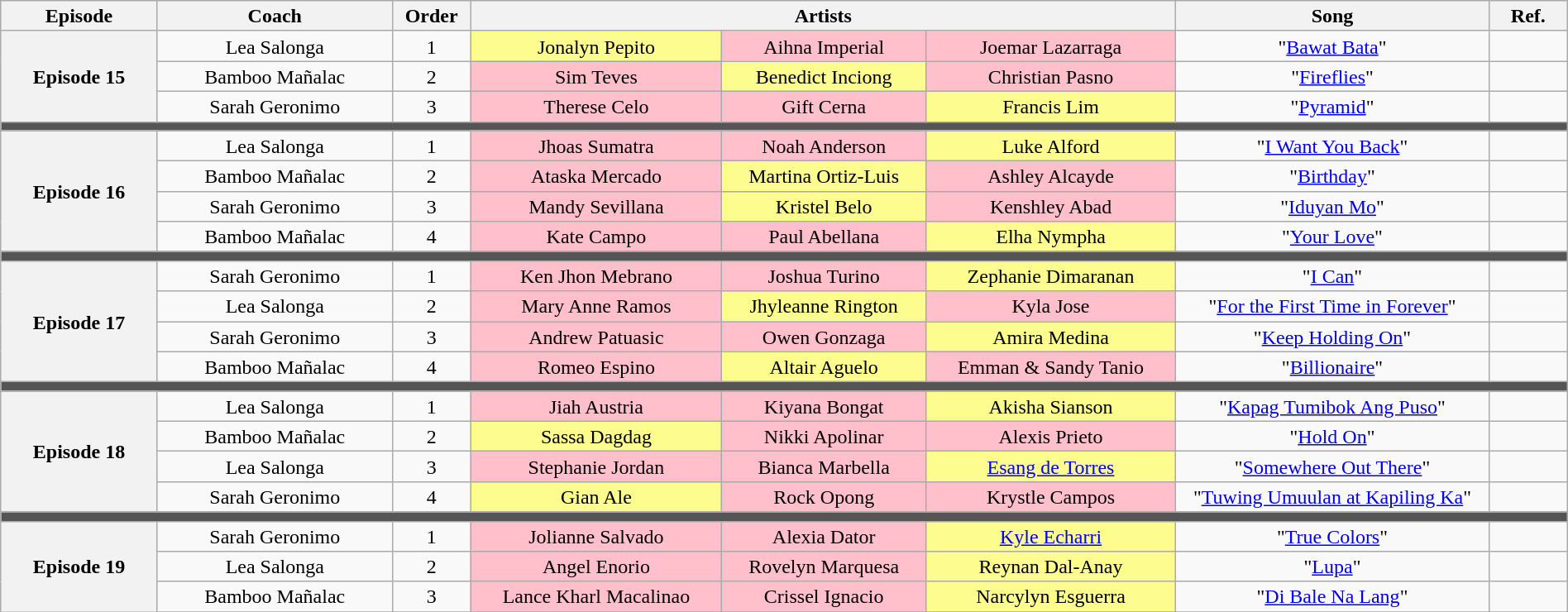<table class="wikitable" style="text-align:center; line-height:17px; width:100%;">
<tr>
<th width="10%">Episode</th>
<th width="15%">Coach</th>
<th width="05%">Order</th>
<th colspan="3" width="45%">Artists</th>
<th width="20%">Song</th>
<th width="05%">Ref.</th>
</tr>
<tr>
<th rowspan="3">Episode 15<br><small></small></th>
<td>Lea Salonga</td>
<td>1</td>
<td style="background:#fdfc8f;">Jonalyn Pepito</td>
<td style="background:pink;">Aihna Imperial</td>
<td style="background:pink;">Joemar Lazarraga</td>
<td>"<a href='#'>Bawat Bata</a>"</td>
<td></td>
</tr>
<tr>
<td>Bamboo Mañalac</td>
<td>2</td>
<td style="background:pink;">Sim Teves</td>
<td style="background:#fdfc8f;">Benedict Inciong</td>
<td style="background:pink;">Christian Pasno</td>
<td>"<a href='#'>Fireflies</a>"</td>
<td></td>
</tr>
<tr>
<td>Sarah Geronimo</td>
<td>3</td>
<td style="background:pink;">Therese Celo</td>
<td style="background:pink;">Gift Cerna</td>
<td style="background:#fdfc8f;">Francis Lim</td>
<td>"<a href='#'>Pyramid</a>"</td>
<td></td>
</tr>
<tr>
<td colspan="8" style="background:#555555;"></td>
</tr>
<tr>
<th rowspan="4">Episode 16<br><small></small></th>
<td>Lea Salonga</td>
<td>1</td>
<td style="background:pink;">Jhoas Sumatra</td>
<td style="background:pink;">Noah Anderson</td>
<td style="background:#fdfc8f;">Luke Alford</td>
<td>"<a href='#'>I Want You Back</a>"</td>
<td></td>
</tr>
<tr>
<td>Bamboo Mañalac</td>
<td>2</td>
<td style="background:pink;">Ataska Mercado</td>
<td style="background:#fdfc8f;">Martina Ortiz-Luis</td>
<td style="background:pink;">Ashley Alcayde</td>
<td>"<a href='#'>Birthday</a>"</td>
<td></td>
</tr>
<tr>
<td>Sarah Geronimo</td>
<td>3</td>
<td style="background:pink;">Mandy Sevillana</td>
<td style="background:#fdfc8f;">Kristel Belo</td>
<td style="background:pink;">Kenshley Abad</td>
<td>"<a href='#'>Iduyan Mo</a>"</td>
<td></td>
</tr>
<tr>
<td>Bamboo Mañalac</td>
<td>4</td>
<td style="background:pink;">Kate Campo</td>
<td style="background:pink;">Paul Abellana</td>
<td style="background:#fdfc8f;">Elha Nympha</td>
<td>"<a href='#'>Your Love</a>"</td>
<td></td>
</tr>
<tr>
<td colspan="8" style="background:#555555;"></td>
</tr>
<tr>
<th rowspan="4">Episode 17<br><small></small></th>
<td>Sarah Geronimo</td>
<td>1</td>
<td style="background:pink;">Ken Jhon Mebrano</td>
<td style="background:pink;">Joshua Turino</td>
<td style="background:#fdfc8f;">Zephanie Dimaranan</td>
<td>"<a href='#'>I Can</a>"</td>
<td></td>
</tr>
<tr>
<td>Lea Salonga</td>
<td>2</td>
<td style="background:pink;">Mary Anne Ramos</td>
<td style="background:#fdfc8f;">Jhyleanne Rington</td>
<td style="background:pink;">Kyla Jose</td>
<td>"<a href='#'>For the First Time in Forever</a>"</td>
<td></td>
</tr>
<tr>
<td>Sarah Geronimo</td>
<td>3</td>
<td style="background:pink;">Andrew Patuasic</td>
<td style="background:pink;">Owen Gonzaga</td>
<td style="background:#fdfc8f;">Amira Medina</td>
<td>"<a href='#'>Keep Holding On</a>"</td>
<td></td>
</tr>
<tr>
<td>Bamboo Mañalac</td>
<td>4</td>
<td style="background:pink;">Romeo Espino</td>
<td style="background:#fdfc8f;">Altair Aguelo</td>
<td style="background:pink;">Emman & Sandy Tanio</td>
<td>"<a href='#'>Billionaire</a>"</td>
<td></td>
</tr>
<tr>
<td colspan="8" style="background:#555555;"></td>
</tr>
<tr>
<th rowspan="4">Episode 18<br><small></small></th>
<td>Lea Salonga</td>
<td>1</td>
<td style="background:pink;">Jiah Austria</td>
<td style="background:pink;">Kiyana Bongat</td>
<td style="background:#fdfc8f;">Akisha Sianson</td>
<td>"<a href='#'>Kapag Tumibok Ang Puso</a>"</td>
<td></td>
</tr>
<tr>
<td>Bamboo Mañalac</td>
<td>2</td>
<td style="background:#fdfc8f;">Sassa Dagdag</td>
<td style="background:pink;">Nikki Apolinar</td>
<td style="background:pink;">Alexis Prieto</td>
<td>"<a href='#'>Hold On</a>"</td>
<td></td>
</tr>
<tr>
<td>Lea Salonga</td>
<td>3</td>
<td style="background:pink;">Stephanie Jordan</td>
<td style="background:pink;">Bianca Marbella</td>
<td style="background:#fdfc8f;"><a href='#'>Esang de Torres</a></td>
<td>"<a href='#'>Somewhere Out There</a>"</td>
<td></td>
</tr>
<tr>
<td>Sarah Geronimo</td>
<td>4</td>
<td style="background:#fdfc8f;">Gian Ale</td>
<td style="background:pink;">Rock Opong</td>
<td style="background:pink;">Krystle Campos</td>
<td>"<a href='#'>Tuwing Umuulan at Kapiling Ka</a>"</td>
<td></td>
</tr>
<tr>
<td colspan="8" style="background:#555555;"></td>
</tr>
<tr>
<th rowspan="4">Episode 19<br><small></small></th>
<td>Sarah Geronimo</td>
<td>1</td>
<td style="background:pink;">Jolianne Salvado</td>
<td style="background:pink;">Alexia Dator</td>
<td style="background:#fdfc8f;"><a href='#'>Kyle Echarri</a></td>
<td>"<a href='#'>True Colors</a>"</td>
<td></td>
</tr>
<tr>
<td>Lea Salonga</td>
<td>2</td>
<td style="background:pink;">Angel Enorio</td>
<td style="background:pink;">Rovelyn Marquesa</td>
<td style="background:#fdfc8f;">Reynan Dal-Anay</td>
<td>"<a href='#'>Lupa</a>"</td>
<td></td>
</tr>
<tr>
<td>Bamboo Mañalac</td>
<td>3</td>
<td style="background:pink;">Lance Kharl Macalinao</td>
<td style="background:pink;">Crissel Ignacio</td>
<td style="background:#fdfc8f;">Narcylyn Esguerra</td>
<td>"<a href='#'>Di Bale Na Lang</a>"</td>
<td></td>
</tr>
<tr>
</tr>
</table>
